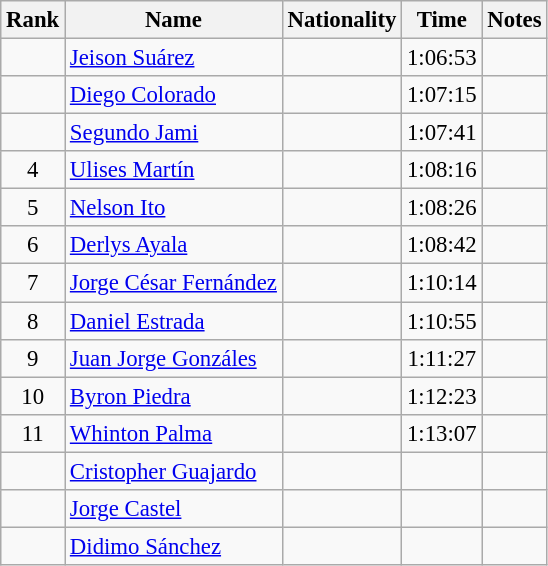<table class="wikitable sortable" style="text-align:center;font-size:95%">
<tr>
<th>Rank</th>
<th>Name</th>
<th>Nationality</th>
<th>Time</th>
<th>Notes</th>
</tr>
<tr>
<td></td>
<td align=left><a href='#'>Jeison Suárez</a></td>
<td align=left></td>
<td>1:06:53</td>
<td></td>
</tr>
<tr>
<td></td>
<td align=left><a href='#'>Diego Colorado</a></td>
<td align=left></td>
<td>1:07:15</td>
<td></td>
</tr>
<tr>
<td></td>
<td align=left><a href='#'>Segundo Jami</a></td>
<td align=left></td>
<td>1:07:41</td>
<td></td>
</tr>
<tr>
<td>4</td>
<td align=left><a href='#'>Ulises Martín</a></td>
<td align=left></td>
<td>1:08:16</td>
<td></td>
</tr>
<tr>
<td>5</td>
<td align=left><a href='#'>Nelson Ito</a></td>
<td align=left></td>
<td>1:08:26</td>
<td></td>
</tr>
<tr>
<td>6</td>
<td align=left><a href='#'>Derlys Ayala</a></td>
<td align=left></td>
<td>1:08:42</td>
<td></td>
</tr>
<tr>
<td>7</td>
<td align=left><a href='#'>Jorge César Fernández</a></td>
<td align=left></td>
<td>1:10:14</td>
<td></td>
</tr>
<tr>
<td>8</td>
<td align=left><a href='#'>Daniel Estrada</a></td>
<td align=left></td>
<td>1:10:55</td>
<td></td>
</tr>
<tr>
<td>9</td>
<td align=left><a href='#'>Juan Jorge Gonzáles</a></td>
<td align=left></td>
<td>1:11:27</td>
<td></td>
</tr>
<tr>
<td>10</td>
<td align=left><a href='#'>Byron Piedra</a></td>
<td align=left></td>
<td>1:12:23</td>
<td></td>
</tr>
<tr>
<td>11</td>
<td align=left><a href='#'>Whinton Palma</a></td>
<td align=left></td>
<td>1:13:07</td>
<td></td>
</tr>
<tr>
<td></td>
<td align=left><a href='#'>Cristopher Guajardo</a></td>
<td align=left></td>
<td></td>
<td></td>
</tr>
<tr>
<td></td>
<td align=left><a href='#'>Jorge Castel</a></td>
<td align=left></td>
<td></td>
<td></td>
</tr>
<tr>
<td></td>
<td align=left><a href='#'>Didimo Sánchez</a></td>
<td align=left></td>
<td></td>
<td></td>
</tr>
</table>
